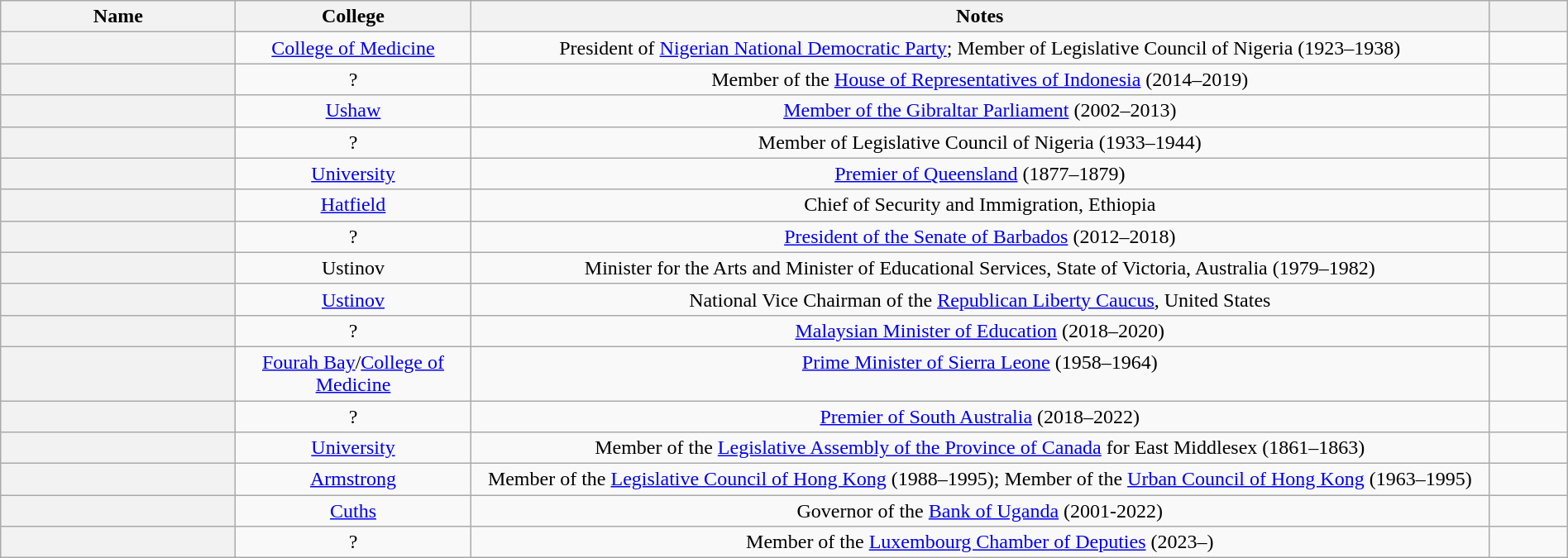<table class="wikitable sortable" style="width:100%">
<tr>
<th width="15%">Name</th>
<th width="15%">College</th>
<th width="65%">Notes</th>
<th width="5%"></th>
</tr>
<tr valign="top">
<th scope=row></th>
<td align="center"><a href='#'>College of Medicine</a></td>
<td align="center">President of <a href='#'>Nigerian National Democratic Party</a>; Member of Legislative Council of Nigeria (1923–1938)</td>
<td align="center"></td>
</tr>
<tr valign="top">
<th scope=row></th>
<td align="center">?</td>
<td align="center">Member of the <a href='#'>House of Representatives of Indonesia</a> (2014–2019)</td>
<td align="center"></td>
</tr>
<tr valign="top">
<th scope=row></th>
<td align="center"><a href='#'>Ushaw</a></td>
<td align="center"><a href='#'>Member of the Gibraltar Parliament</a> (2002–2013)</td>
<td align="center"></td>
</tr>
<tr valign="top">
<th scope=row></th>
<td align="center">?</td>
<td align="center">Member of Legislative Council of Nigeria (1933–1944)</td>
<td align="center"></td>
</tr>
<tr valign="top">
<th scope=row></th>
<td align="center"><a href='#'>University</a></td>
<td align="center"><a href='#'>Premier of Queensland</a> (1877–1879)</td>
<td align="center"></td>
</tr>
<tr valign="top">
<th scope=row></th>
<td align="center"><a href='#'>Hatfield</a></td>
<td align="center">Chief of Security and Immigration, Ethiopia</td>
<td align="center"></td>
</tr>
<tr valign="top">
<th scope=row></th>
<td align="center">?</td>
<td align="center"><a href='#'>President of the Senate of Barbados</a> (2012–2018)</td>
<td align="center"></td>
</tr>
<tr valign="top">
<th scope=row></th>
<td align="center">Ustinov</td>
<td align="center">Minister for the Arts and Minister of Educational Services, State of Victoria, Australia (1979–1982)</td>
<td align="center"></td>
</tr>
<tr valign="top">
<th scope=row></th>
<td align="center"><a href='#'>Ustinov</a></td>
<td align="center">National Vice Chairman of the <a href='#'>Republican Liberty Caucus</a>, United States</td>
<td align="center"></td>
</tr>
<tr valign="top">
<th scope=row></th>
<td align="center">?</td>
<td align="center"><a href='#'>Malaysian Minister of Education</a> (2018–2020)</td>
<td align="center"></td>
</tr>
<tr valign="top">
<th scope=row></th>
<td align="center"><a href='#'>Fourah Bay</a>/<a href='#'>College of Medicine</a></td>
<td align="center"><a href='#'>Prime Minister of Sierra Leone</a> (1958–1964)</td>
<td align="center"></td>
</tr>
<tr valign="top">
<th scope=row></th>
<td align="center">?</td>
<td align="center"><a href='#'>Premier of South Australia</a> (2018–2022)</td>
<td align="center"></td>
</tr>
<tr valign="top">
<th scope=row></th>
<td align="center"><a href='#'>University</a></td>
<td align="center">Member of the <a href='#'>Legislative Assembly of the Province of Canada</a> for East Middlesex (1861–1863)</td>
<td align="center"></td>
</tr>
<tr valign="top">
<th scope=row></th>
<td align="center"><a href='#'>Armstrong</a></td>
<td align="center">Member of the <a href='#'>Legislative Council of Hong Kong</a> (1988–1995); Member of the <a href='#'>Urban Council of Hong Kong</a> (1963–1995)</td>
<td align="center"></td>
</tr>
<tr valign="top">
<th scope=row></th>
<td align="center"><a href='#'>Cuths</a></td>
<td align="center">Governor of the <a href='#'>Bank of Uganda</a> (2001-2022)</td>
<td align="center"></td>
</tr>
<tr valign="top">
<th scope=row></th>
<td align="center">?</td>
<td align="center">Member of the <a href='#'>Luxembourg Chamber of Deputies</a> (2023–)</td>
<td align="center"></td>
</tr>
</table>
